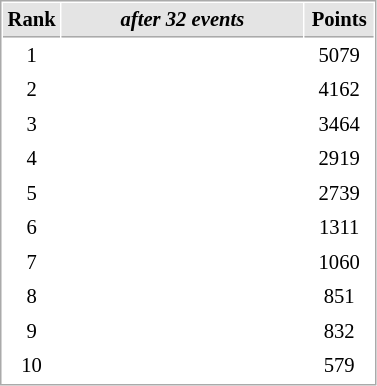<table cellspacing="1" cellpadding="3" style="border:1px solid #AAAAAA;font-size:86%">
<tr bgcolor="#E4E4E4">
<th style="border-bottom:1px solid #AAAAAA" width=10>Rank</th>
<th style="border-bottom:1px solid #AAAAAA" width=155><em>after 32 events</em></th>
<th style="border-bottom:1px solid #AAAAAA" width=40>Points</th>
</tr>
<tr>
<td align=center>1</td>
<td></td>
<td align=center>5079</td>
</tr>
<tr>
<td align=center>2</td>
<td></td>
<td align=center>4162</td>
</tr>
<tr>
<td align=center>3</td>
<td></td>
<td align=center>3464</td>
</tr>
<tr>
<td align=center>4</td>
<td></td>
<td align=center>2919</td>
</tr>
<tr>
<td align=center>5</td>
<td></td>
<td align=center>2739</td>
</tr>
<tr>
<td align=center>6</td>
<td></td>
<td align=center>1311</td>
</tr>
<tr>
<td align=center>7</td>
<td></td>
<td align=center>1060</td>
</tr>
<tr>
<td align=center>8</td>
<td></td>
<td align=center>851</td>
</tr>
<tr>
<td align=center>9</td>
<td></td>
<td align=center>832</td>
</tr>
<tr>
<td align=center>10</td>
<td></td>
<td align=center>579</td>
</tr>
</table>
